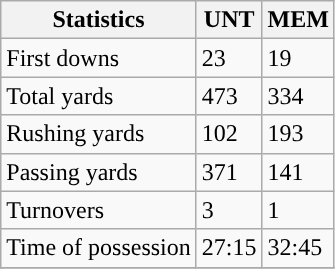<table class="wikitable">
<tr>
<th>Statistics</th>
<th>UNT</th>
<th>MEM</th>
</tr>
<tr>
<td>First downs</td>
<td>23</td>
<td>19</td>
</tr>
<tr>
<td>Total yards</td>
<td>473</td>
<td>334</td>
</tr>
<tr>
<td>Rushing yards</td>
<td>102</td>
<td>193</td>
</tr>
<tr>
<td>Passing yards</td>
<td>371</td>
<td>141</td>
</tr>
<tr>
<td>Turnovers</td>
<td>3</td>
<td>1</td>
</tr>
<tr>
<td>Time of possession</td>
<td>27:15</td>
<td>32:45</td>
</tr>
<tr>
</tr>
</table>
